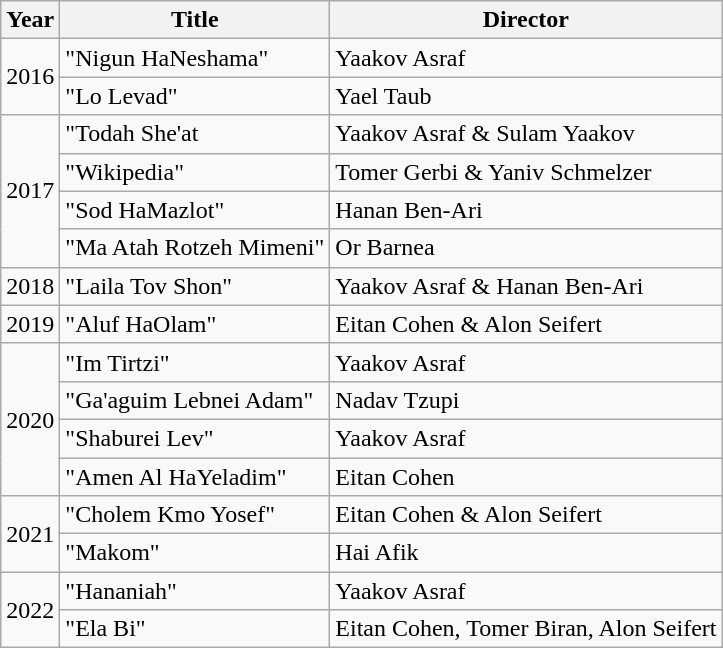<table class="wikitable">
<tr>
<th>Year</th>
<th>Title</th>
<th>Director</th>
</tr>
<tr>
<td rowspan="2">2016</td>
<td>"Nigun HaNeshama"</td>
<td>Yaakov Asraf</td>
</tr>
<tr>
<td>"Lo Levad"</td>
<td>Yael Taub</td>
</tr>
<tr>
<td rowspan="4">2017</td>
<td>"Todah She'at</td>
<td>Yaakov Asraf & Sulam Yaakov</td>
</tr>
<tr>
<td>"Wikipedia"</td>
<td>Tomer Gerbi & Yaniv Schmelzer</td>
</tr>
<tr>
<td>"Sod HaMazlot"</td>
<td>Hanan Ben-Ari</td>
</tr>
<tr>
<td>"Ma Atah Rotzeh Mimeni"</td>
<td>Or Barnea</td>
</tr>
<tr>
<td>2018</td>
<td>"Laila Tov Shon"</td>
<td>Yaakov Asraf & Hanan Ben-Ari</td>
</tr>
<tr>
<td>2019</td>
<td>"Aluf HaOlam"</td>
<td>Eitan Cohen & Alon Seifert</td>
</tr>
<tr>
<td rowspan="4">2020</td>
<td>"Im Tirtzi"</td>
<td>Yaakov Asraf</td>
</tr>
<tr>
<td>"Ga'aguim Lebnei Adam"</td>
<td>Nadav Tzupi</td>
</tr>
<tr>
<td>"Shaburei Lev"</td>
<td>Yaakov Asraf</td>
</tr>
<tr>
<td>"Amen Al HaYeladim"</td>
<td>Eitan Cohen</td>
</tr>
<tr>
<td rowspan="2">2021</td>
<td>"Cholem Kmo Yosef"</td>
<td>Eitan Cohen & Alon Seifert</td>
</tr>
<tr>
<td>"Makom"</td>
<td>Hai Afik</td>
</tr>
<tr>
<td rowspan="2">2022</td>
<td>"Hananiah"</td>
<td>Yaakov Asraf</td>
</tr>
<tr>
<td>"Ela Bi"</td>
<td>Eitan Cohen, Tomer Biran, Alon Seifert</td>
</tr>
</table>
